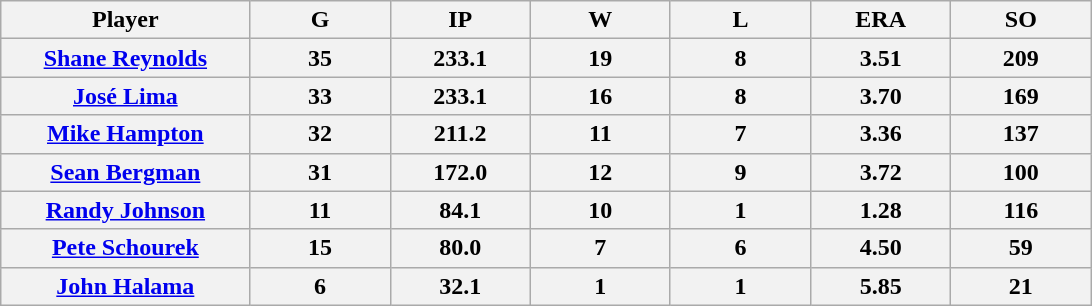<table class="wikitable sortable">
<tr>
<th bgcolor="#DDDDFF" width="16%">Player</th>
<th bgcolor="#DDDDFF" width="9%">G</th>
<th bgcolor="#DDDDFF" width="9%">IP</th>
<th bgcolor="#DDDDFF" width="9%">W</th>
<th bgcolor="#DDDDFF" width="9%">L</th>
<th bgcolor="#DDDDFF" width="9%">ERA</th>
<th bgcolor="#DDDDFF" width="9%">SO</th>
</tr>
<tr>
<th><a href='#'>Shane Reynolds</a></th>
<th>35</th>
<th>233.1</th>
<th>19</th>
<th>8</th>
<th>3.51</th>
<th>209</th>
</tr>
<tr>
<th><a href='#'>José Lima</a></th>
<th>33</th>
<th>233.1</th>
<th>16</th>
<th>8</th>
<th>3.70</th>
<th>169</th>
</tr>
<tr>
<th><a href='#'>Mike Hampton</a></th>
<th>32</th>
<th>211.2</th>
<th>11</th>
<th>7</th>
<th>3.36</th>
<th>137</th>
</tr>
<tr>
<th><a href='#'>Sean Bergman</a></th>
<th>31</th>
<th>172.0</th>
<th>12</th>
<th>9</th>
<th>3.72</th>
<th>100</th>
</tr>
<tr>
<th><a href='#'>Randy Johnson</a></th>
<th>11</th>
<th>84.1</th>
<th>10</th>
<th>1</th>
<th>1.28</th>
<th>116</th>
</tr>
<tr>
<th><a href='#'>Pete Schourek</a></th>
<th>15</th>
<th>80.0</th>
<th>7</th>
<th>6</th>
<th>4.50</th>
<th>59</th>
</tr>
<tr>
<th><a href='#'>John Halama</a></th>
<th>6</th>
<th>32.1</th>
<th>1</th>
<th>1</th>
<th>5.85</th>
<th>21</th>
</tr>
</table>
